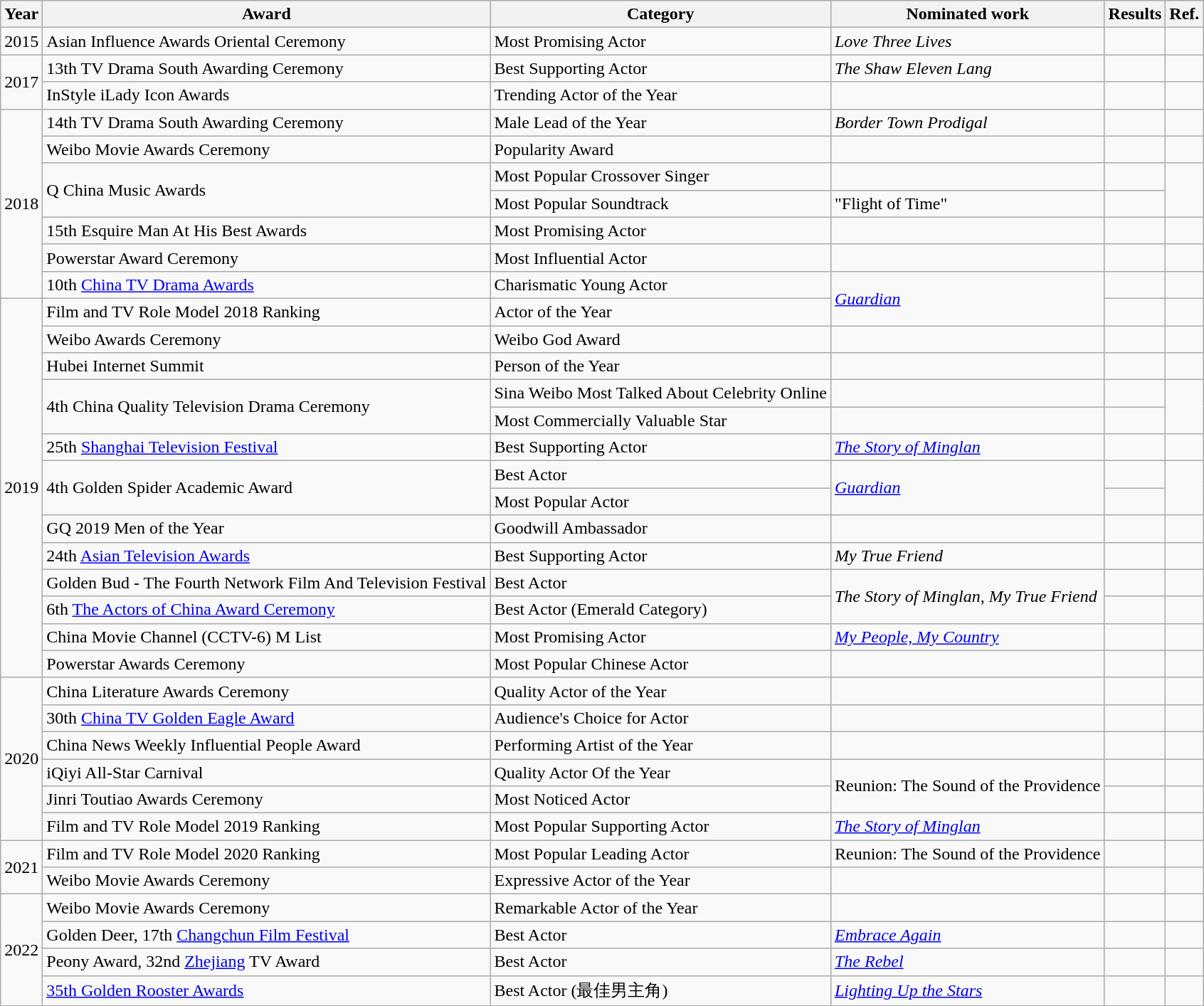<table class="wikitable">
<tr>
<th>Year</th>
<th>Award</th>
<th>Category</th>
<th>Nominated work</th>
<th>Results</th>
<th>Ref.</th>
</tr>
<tr>
<td>2015</td>
<td>Asian Influence Awards Oriental Ceremony</td>
<td>Most Promising Actor</td>
<td><em>Love Three Lives</em></td>
<td></td>
<td></td>
</tr>
<tr>
<td rowspan=2>2017</td>
<td>13th TV Drama South Awarding Ceremony</td>
<td>Best Supporting Actor</td>
<td><em>The Shaw Eleven Lang</em></td>
<td></td>
<td></td>
</tr>
<tr>
<td>InStyle iLady Icon Awards</td>
<td>Trending Actor of the Year</td>
<td></td>
<td></td>
<td></td>
</tr>
<tr>
<td rowspan=7>2018</td>
<td>14th TV Drama South Awarding Ceremony</td>
<td>Male Lead of the Year</td>
<td><em>Border Town Prodigal</em></td>
<td></td>
<td></td>
</tr>
<tr>
<td>Weibo Movie Awards Ceremony</td>
<td>Popularity Award</td>
<td></td>
<td></td>
<td></td>
</tr>
<tr>
<td rowspan=2>Q China Music Awards</td>
<td>Most Popular Crossover Singer</td>
<td></td>
<td></td>
<td rowspan=2></td>
</tr>
<tr>
<td>Most Popular Soundtrack</td>
<td>"Flight of Time"</td>
<td></td>
</tr>
<tr>
<td>15th Esquire Man At His Best Awards</td>
<td>Most Promising Actor</td>
<td></td>
<td></td>
<td></td>
</tr>
<tr>
<td>Powerstar Award Ceremony</td>
<td>Most Influential Actor</td>
<td></td>
<td></td>
<td></td>
</tr>
<tr>
<td>10th <a href='#'>China TV Drama Awards</a></td>
<td>Charismatic Young Actor</td>
<td rowspan=2><em><a href='#'>Guardian</a></em></td>
<td></td>
<td></td>
</tr>
<tr>
<td rowspan="14">2019</td>
<td>Film and TV Role Model 2018 Ranking</td>
<td>Actor of the Year</td>
<td></td>
<td></td>
</tr>
<tr>
<td>Weibo Awards Ceremony</td>
<td>Weibo God Award</td>
<td></td>
<td></td>
<td></td>
</tr>
<tr>
<td>Hubei Internet Summit</td>
<td>Person of the Year</td>
<td></td>
<td></td>
<td></td>
</tr>
<tr>
<td rowspan=2>4th China Quality Television Drama Ceremony</td>
<td>Sina Weibo Most Talked About Celebrity Online</td>
<td></td>
<td></td>
<td rowspan=2></td>
</tr>
<tr>
<td>Most Commercially Valuable Star</td>
<td></td>
<td></td>
</tr>
<tr>
<td>25th <a href='#'>Shanghai Television Festival</a></td>
<td>Best Supporting Actor</td>
<td><em><a href='#'>The Story of Minglan</a></em></td>
<td></td>
<td></td>
</tr>
<tr>
<td rowspan=2>4th Golden Spider Academic Award</td>
<td>Best Actor</td>
<td rowspan=2><em><a href='#'>Guardian</a></em></td>
<td></td>
<td rowspan=2></td>
</tr>
<tr>
<td>Most Popular Actor</td>
<td></td>
</tr>
<tr>
<td>GQ 2019 Men of the Year</td>
<td>Goodwill Ambassador</td>
<td></td>
<td></td>
<td></td>
</tr>
<tr>
<td>24th <a href='#'>Asian Television Awards</a></td>
<td>Best Supporting Actor</td>
<td><em>My True Friend</em></td>
<td></td>
<td></td>
</tr>
<tr>
<td>Golden Bud - The Fourth Network Film And Television Festival</td>
<td>Best Actor</td>
<td rowspan=2><em>The Story of Minglan</em>, <em>My True Friend</em></td>
<td></td>
<td></td>
</tr>
<tr>
<td>6th <a href='#'>The Actors of China Award Ceremony</a></td>
<td>Best Actor (Emerald Category)</td>
<td></td>
<td></td>
</tr>
<tr>
<td>China Movie Channel (CCTV-6) M List</td>
<td>Most Promising Actor</td>
<td><em><a href='#'>My People, My Country</a></em></td>
<td></td>
<td></td>
</tr>
<tr>
<td>Powerstar Awards Ceremony</td>
<td>Most Popular Chinese Actor</td>
<td></td>
<td></td>
<td></td>
</tr>
<tr>
<td rowspan="6">2020</td>
<td>China Literature Awards Ceremony</td>
<td>Quality Actor of the Year</td>
<td></td>
<td></td>
<td></td>
</tr>
<tr>
<td>30th <a href='#'>China TV Golden Eagle Award</a></td>
<td>Audience's Choice for Actor</td>
<td></td>
<td></td>
<td></td>
</tr>
<tr>
<td>China News Weekly Influential People Award</td>
<td>Performing Artist of the Year</td>
<td></td>
<td></td>
<td></td>
</tr>
<tr>
<td>iQiyi All-Star Carnival</td>
<td>Quality Actor Of the Year</td>
<td rowspan=2>Reunion: The Sound of the Providence</td>
<td></td>
<td></td>
</tr>
<tr>
<td>Jinri Toutiao Awards Ceremony</td>
<td>Most Noticed Actor</td>
<td></td>
<td></td>
</tr>
<tr>
<td>Film and TV Role Model 2019 Ranking</td>
<td>Most Popular Supporting Actor</td>
<td><em><a href='#'>The Story of Minglan</a></em></td>
<td></td>
<td></td>
</tr>
<tr 2022 Changchun Film Festival Award Best Actor (WON)>
<td rowspan="2">2021</td>
<td>Film and TV Role Model 2020 Ranking</td>
<td>Most Popular Leading Actor</td>
<td>Reunion: The Sound of the Providence</td>
<td></td>
</tr>
<tr>
<td>Weibo Movie Awards Ceremony</td>
<td>Expressive Actor of the Year</td>
<td></td>
<td></td>
<td></td>
</tr>
<tr>
<td rowspan="4">2022</td>
<td>Weibo Movie Awards Ceremony</td>
<td>Remarkable Actor of the Year</td>
<td></td>
<td></td>
<td></td>
</tr>
<tr>
<td>Golden Deer, 17th <a href='#'>Changchun Film Festival</a></td>
<td>Best Actor</td>
<td><em><a href='#'>Embrace Again</a></em></td>
<td></td>
<td></td>
</tr>
<tr>
<td>Peony Award, 32nd <a href='#'>Zhejiang</a> TV Award</td>
<td>Best Actor</td>
<td><em><a href='#'>The Rebel</a></em></td>
<td></td>
<td></td>
</tr>
<tr>
<td><a href='#'>35th Golden Rooster Awards</a></td>
<td>Best Actor (最佳男主角)</td>
<td><em><a href='#'>Lighting Up the Stars</a></em></td>
<td></td>
<td></td>
</tr>
</table>
